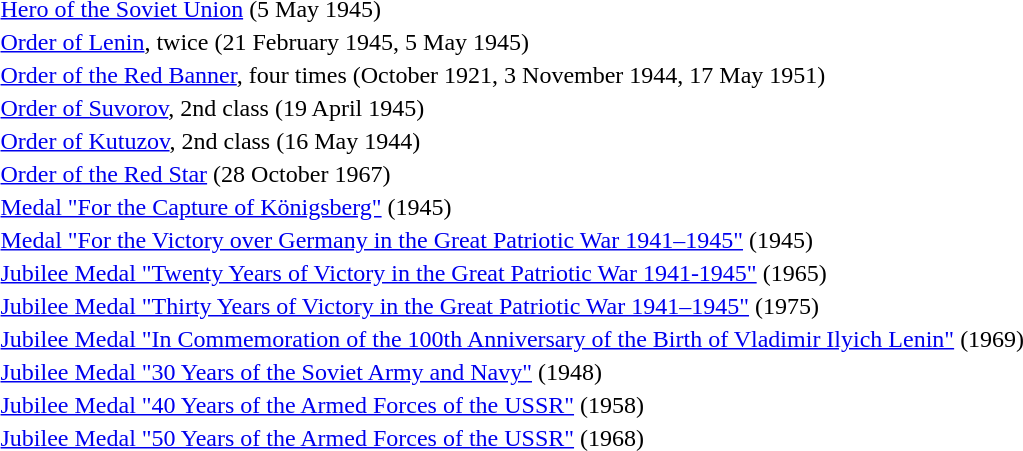<table>
<tr>
<td></td>
<td><a href='#'>Hero of the Soviet Union</a> (5 May 1945)</td>
</tr>
<tr>
<td></td>
<td><a href='#'>Order of Lenin</a>, twice (21 February 1945, 5 May 1945)</td>
</tr>
<tr>
<td></td>
<td><a href='#'>Order of the Red Banner</a>, four times (October 1921, 3 November 1944, 17 May 1951)</td>
</tr>
<tr>
<td></td>
<td><a href='#'>Order of Suvorov</a>, 2nd class (19 April 1945)</td>
</tr>
<tr>
<td></td>
<td><a href='#'>Order of Kutuzov</a>, 2nd class (16 May 1944)</td>
</tr>
<tr>
<td></td>
<td><a href='#'>Order of the Red Star</a> (28 October 1967)</td>
</tr>
<tr>
<td></td>
<td><a href='#'>Medal "For the Capture of Königsberg"</a> (1945)</td>
</tr>
<tr>
<td></td>
<td><a href='#'>Medal "For the Victory over Germany in the Great Patriotic War 1941–1945"</a> (1945)</td>
</tr>
<tr>
<td></td>
<td><a href='#'>Jubilee Medal "Twenty Years of Victory in the Great Patriotic War 1941-1945"</a> (1965)</td>
</tr>
<tr>
<td></td>
<td><a href='#'>Jubilee Medal "Thirty Years of Victory in the Great Patriotic War 1941–1945"</a> (1975)</td>
</tr>
<tr>
<td></td>
<td><a href='#'>Jubilee Medal "In Commemoration of the 100th Anniversary of the Birth of Vladimir Ilyich Lenin"</a> (1969)</td>
</tr>
<tr>
<td></td>
<td><a href='#'>Jubilee Medal "30 Years of the Soviet Army and Navy"</a> (1948)</td>
</tr>
<tr>
<td></td>
<td><a href='#'>Jubilee Medal "40 Years of the Armed Forces of the USSR"</a> (1958)</td>
</tr>
<tr>
<td></td>
<td><a href='#'>Jubilee Medal "50 Years of the Armed Forces of the USSR"</a> (1968)</td>
</tr>
<tr>
</tr>
</table>
